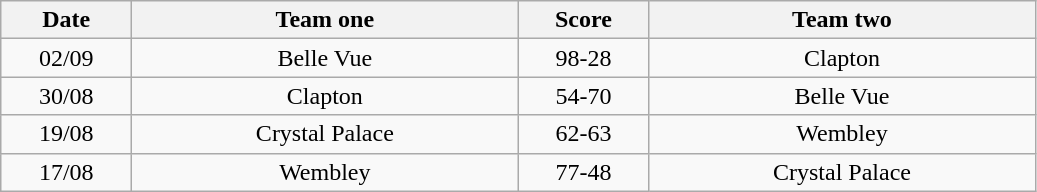<table class="wikitable" style="text-align: center">
<tr>
<th width=80>Date</th>
<th width=250>Team one</th>
<th width=80>Score</th>
<th width=250>Team two</th>
</tr>
<tr>
<td>02/09</td>
<td>Belle Vue</td>
<td>98-28</td>
<td>Clapton</td>
</tr>
<tr>
<td>30/08</td>
<td>Clapton</td>
<td>54-70</td>
<td>Belle Vue</td>
</tr>
<tr>
<td>19/08</td>
<td>Crystal Palace</td>
<td>62-63</td>
<td>Wembley</td>
</tr>
<tr>
<td>17/08</td>
<td>Wembley</td>
<td>77-48</td>
<td>Crystal Palace</td>
</tr>
</table>
